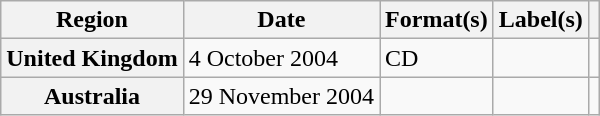<table class="wikitable plainrowheaders">
<tr>
<th scope="col">Region</th>
<th scope="col">Date</th>
<th scope="col">Format(s)</th>
<th scope="col">Label(s)</th>
<th scope="col"></th>
</tr>
<tr>
<th scope="row">United Kingdom</th>
<td>4 October 2004</td>
<td>CD</td>
<td></td>
<td></td>
</tr>
<tr>
<th scope="row">Australia</th>
<td>29 November 2004</td>
<td></td>
<td></td>
<td></td>
</tr>
</table>
